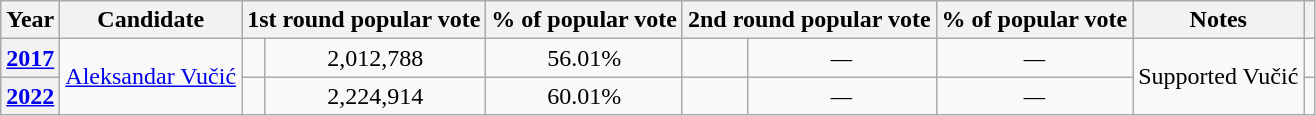<table class="wikitable" style="text-align:center">
<tr>
<th>Year</th>
<th>Candidate</th>
<th colspan="2">1st round popular vote</th>
<th>% of popular vote</th>
<th colspan="2">2nd round popular vote</th>
<th>% of popular vote</th>
<th>Notes</th>
<th></th>
</tr>
<tr>
<th><a href='#'>2017</a></th>
<td rowspan="2"><a href='#'>Aleksandar Vučić</a></td>
<td></td>
<td>2,012,788</td>
<td>56.01%</td>
<td></td>
<td><em>—</em></td>
<td><em>—</em></td>
<td rowspan="2" style="text-align: left">Supported Vučić</td>
<td></td>
</tr>
<tr>
<th><a href='#'>2022</a></th>
<td></td>
<td>2,224,914</td>
<td>60.01%</td>
<td></td>
<td><em>—</em></td>
<td><em>—</em></td>
<td></td>
</tr>
</table>
